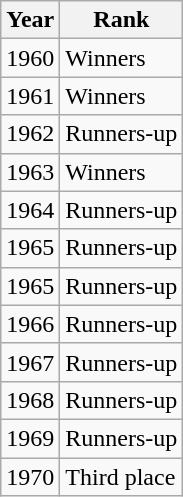<table class="wikitable" border="1">
<tr>
<th>Year</th>
<th>Rank</th>
</tr>
<tr>
<td>1960</td>
<td>Winners</td>
</tr>
<tr>
<td>1961</td>
<td>Winners</td>
</tr>
<tr>
<td>1962</td>
<td>Runners-up</td>
</tr>
<tr>
<td>1963</td>
<td>Winners</td>
</tr>
<tr>
<td>1964</td>
<td>Runners-up</td>
</tr>
<tr>
<td>1965</td>
<td>Runners-up</td>
</tr>
<tr>
<td>1965</td>
<td>Runners-up</td>
</tr>
<tr>
<td>1966</td>
<td>Runners-up</td>
</tr>
<tr>
<td>1967</td>
<td>Runners-up</td>
</tr>
<tr>
<td>1968</td>
<td>Runners-up</td>
</tr>
<tr>
<td>1969</td>
<td>Runners-up</td>
</tr>
<tr>
<td>1970</td>
<td>Third place</td>
</tr>
</table>
